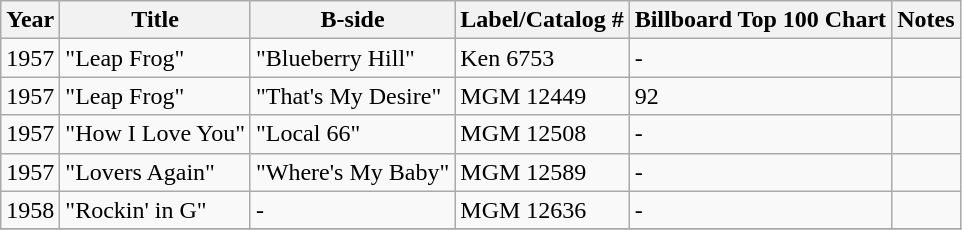<table class=wikitable>
<tr>
<th>Year</th>
<th>Title</th>
<th>B-side</th>
<th>Label/Catalog #</th>
<th>Billboard Top 100 Chart</th>
<th>Notes</th>
</tr>
<tr>
<td>1957</td>
<td>"Leap Frog"</td>
<td>"Blueberry Hill"</td>
<td>Ken 6753</td>
<td>-</td>
<td></td>
</tr>
<tr>
<td>1957</td>
<td>"Leap Frog"</td>
<td>"That's My Desire"</td>
<td>MGM 12449</td>
<td>92</td>
<td></td>
</tr>
<tr>
<td>1957</td>
<td>"How I Love You"</td>
<td>"Local 66"</td>
<td>MGM 12508</td>
<td>-</td>
<td></td>
</tr>
<tr>
<td>1957</td>
<td>"Lovers Again"</td>
<td>"Where's My Baby"</td>
<td>MGM 12589</td>
<td>-</td>
<td></td>
</tr>
<tr>
<td>1958</td>
<td>"Rockin' in G"</td>
<td>-</td>
<td>MGM 12636</td>
<td>-</td>
<td></td>
</tr>
<tr>
</tr>
</table>
